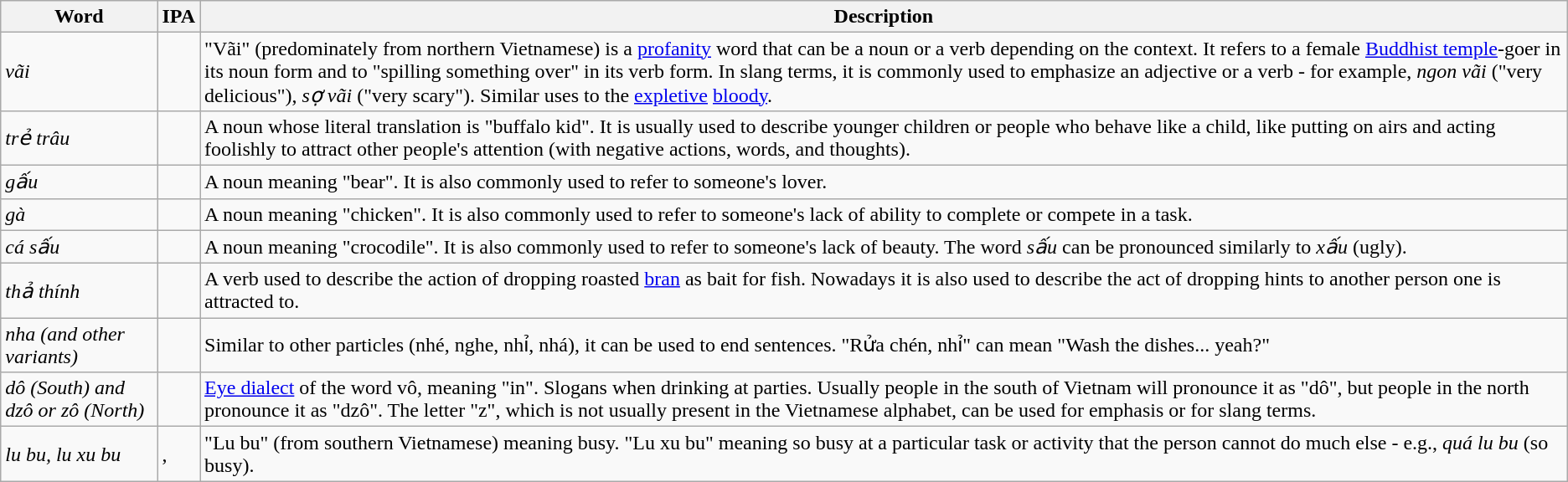<table class="wikitable">
<tr>
<th>Word</th>
<th>IPA</th>
<th>Description</th>
</tr>
<tr>
<td><em>vãi</em></td>
<td></td>
<td>"Vãi" (predominately from northern Vietnamese) is a <a href='#'>profanity</a> word that can be a noun or a verb depending on the context. It refers to a female <a href='#'>Buddhist temple</a>-goer in its noun form and to "spilling something over" in its verb form. In slang terms, it is commonly used to emphasize an adjective or a verb - for example, <em>ngon vãi</em> ("very delicious"), <em>sợ vãi</em> ("very scary"). Similar uses to the <a href='#'>expletive</a> <a href='#'>bloody</a>.</td>
</tr>
<tr>
<td><em>trẻ trâu</em></td>
<td></td>
<td>A noun whose literal translation is "buffalo kid". It is usually used to describe younger children or people who behave like a child, like putting on airs and acting foolishly to attract other people's attention (with negative actions, words, and thoughts).</td>
</tr>
<tr>
<td><em>gấu</em></td>
<td></td>
<td>A noun meaning "bear". It is also commonly used to refer to someone's lover.</td>
</tr>
<tr>
<td><em>gà</em></td>
<td></td>
<td>A noun meaning "chicken". It is also commonly used to refer to someone's lack of ability to complete or compete in a task.</td>
</tr>
<tr>
<td><em>cá sấu</em></td>
<td></td>
<td>A noun meaning "crocodile". It is also commonly used to refer to someone's lack of beauty. The word <em>sấu</em> can be pronounced similarly to <em>xấu</em> (ugly).</td>
</tr>
<tr>
<td><em>thả thính</em></td>
<td></td>
<td>A verb used to describe the action of dropping roasted <a href='#'>bran</a> as bait for fish. Nowadays it is also used to describe the act of dropping hints to another person one is attracted to.</td>
</tr>
<tr>
<td><em>nha (and other variants)</em></td>
<td></td>
<td>Similar to other particles (nhé, nghe, nhỉ, nhá), it can be used to end sentences. "Rửa chén, nhỉ" can mean "Wash the dishes... yeah?"</td>
</tr>
<tr>
<td><em>dô (South) and dzô or zô (North)</em></td>
<td></td>
<td><a href='#'>Eye dialect</a> of the word vô, meaning "in". Slogans when drinking at parties. Usually people in the south of Vietnam will pronounce it as "dô", but people in the north pronounce it as "dzô". The letter "z", which is not usually present in the Vietnamese alphabet, can be used for emphasis or for slang terms.</td>
</tr>
<tr>
<td><em>lu bu, lu xu bu</em></td>
<td>,<br></td>
<td>"Lu bu" (from southern Vietnamese) meaning busy. "Lu xu bu" meaning so busy at a particular task or activity that the person cannot do much else - e.g., <em>quá lu bu</em> (so busy).</td>
</tr>
</table>
